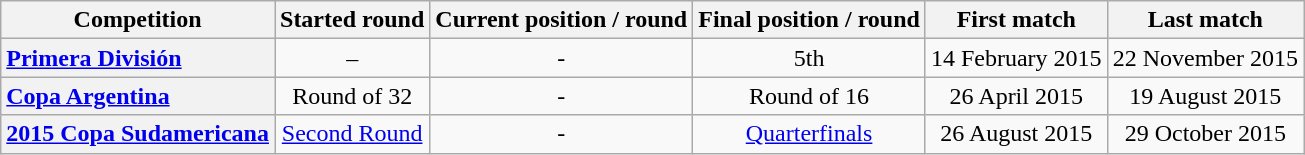<table class="wikitable plainrowheaders" style="text-align:center;">
<tr>
<th scope=col>Competition</th>
<th scope=col>Started round</th>
<th scope=col>Current position / round</th>
<th scope=col>Final position / round</th>
<th scope=col>First match</th>
<th scope=col>Last match</th>
</tr>
<tr>
<th scope="row" style="text-align:left;"><a href='#'>Primera División</a></th>
<td>–</td>
<td>-</td>
<td>5th</td>
<td>14 February 2015</td>
<td>22 November 2015</td>
</tr>
<tr>
<th scope="row" style="text-align:left;"><a href='#'>Copa Argentina</a></th>
<td>Round of 32</td>
<td>-</td>
<td>Round of 16</td>
<td>26 April 2015</td>
<td>19 August 2015</td>
</tr>
<tr>
<th scope="row" style="text-align:left;"><a href='#'>2015 Copa Sudamericana</a></th>
<td><a href='#'>Second Round</a></td>
<td>-</td>
<td><a href='#'>Quarterfinals</a></td>
<td>26 August 2015</td>
<td>29 October 2015</td>
</tr>
</table>
